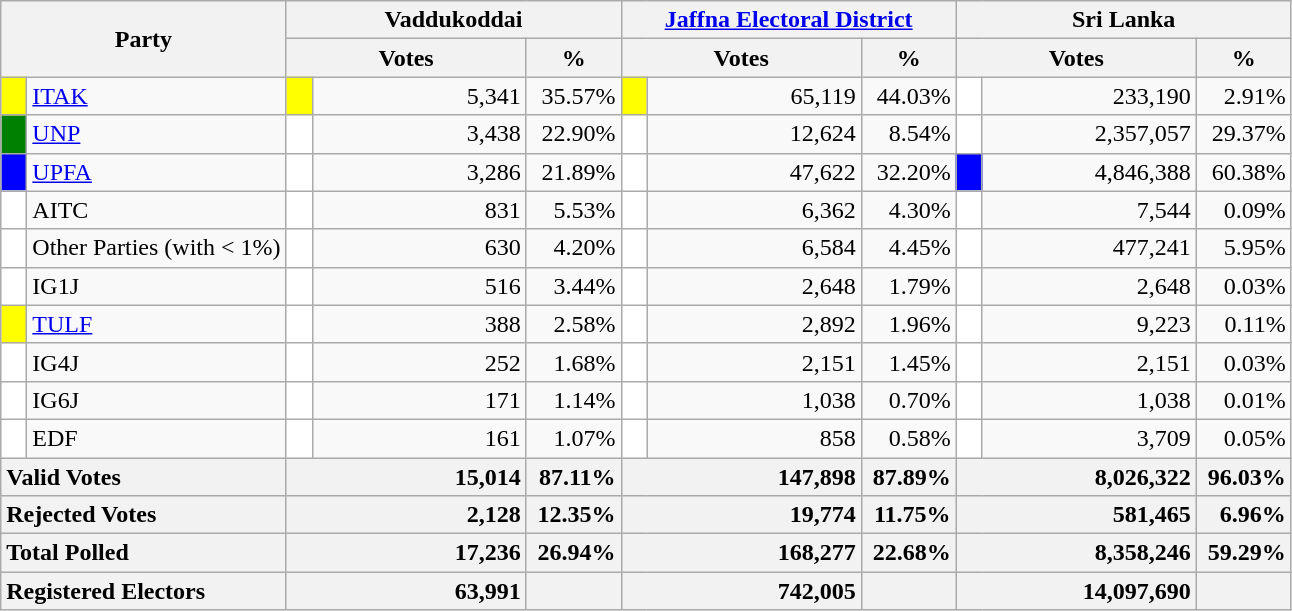<table class="wikitable">
<tr>
<th colspan="2" width="144px"rowspan="2">Party</th>
<th colspan="3" width="216px">Vaddukoddai</th>
<th colspan="3" width="216px"><a href='#'>Jaffna Electoral District</a></th>
<th colspan="3" width="216px">Sri Lanka</th>
</tr>
<tr>
<th colspan="2" width="144px">Votes</th>
<th>%</th>
<th colspan="2" width="144px">Votes</th>
<th>%</th>
<th colspan="2" width="144px">Votes</th>
<th>%</th>
</tr>
<tr>
<td style="background-color:yellow;" width="10px"></td>
<td style="text-align:left;"><a href='#'>ITAK</a></td>
<td style="background-color:yellow;" width="10px"></td>
<td style="text-align:right;">5,341</td>
<td style="text-align:right;">35.57%</td>
<td style="background-color:yellow;" width="10px"></td>
<td style="text-align:right;">65,119</td>
<td style="text-align:right;">44.03%</td>
<td style="background-color:white;" width="10px"></td>
<td style="text-align:right;">233,190</td>
<td style="text-align:right;">2.91%</td>
</tr>
<tr>
<td style="background-color:green;" width="10px"></td>
<td style="text-align:left;"><a href='#'>UNP</a></td>
<td style="background-color:white;" width="10px"></td>
<td style="text-align:right;">3,438</td>
<td style="text-align:right;">22.90%</td>
<td style="background-color:white;" width="10px"></td>
<td style="text-align:right;">12,624</td>
<td style="text-align:right;">8.54%</td>
<td style="background-color:white;" width="10px"></td>
<td style="text-align:right;">2,357,057</td>
<td style="text-align:right;">29.37%</td>
</tr>
<tr>
<td style="background-color:blue;" width="10px"></td>
<td style="text-align:left;"><a href='#'>UPFA</a></td>
<td style="background-color:white;" width="10px"></td>
<td style="text-align:right;">3,286</td>
<td style="text-align:right;">21.89%</td>
<td style="background-color:white;" width="10px"></td>
<td style="text-align:right;">47,622</td>
<td style="text-align:right;">32.20%</td>
<td style="background-color:blue;" width="10px"></td>
<td style="text-align:right;">4,846,388</td>
<td style="text-align:right;">60.38%</td>
</tr>
<tr>
<td style="background-color:white;" width="10px"></td>
<td style="text-align:left;">AITC</td>
<td style="background-color:white;" width="10px"></td>
<td style="text-align:right;">831</td>
<td style="text-align:right;">5.53%</td>
<td style="background-color:white;" width="10px"></td>
<td style="text-align:right;">6,362</td>
<td style="text-align:right;">4.30%</td>
<td style="background-color:white;" width="10px"></td>
<td style="text-align:right;">7,544</td>
<td style="text-align:right;">0.09%</td>
</tr>
<tr>
<td style="background-color:white;" width="10px"></td>
<td style="text-align:left;">Other Parties (with < 1%)</td>
<td style="background-color:white;" width="10px"></td>
<td style="text-align:right;">630</td>
<td style="text-align:right;">4.20%</td>
<td style="background-color:white;" width="10px"></td>
<td style="text-align:right;">6,584</td>
<td style="text-align:right;">4.45%</td>
<td style="background-color:white;" width="10px"></td>
<td style="text-align:right;">477,241</td>
<td style="text-align:right;">5.95%</td>
</tr>
<tr>
<td style="background-color:white;" width="10px"></td>
<td style="text-align:left;">IG1J</td>
<td style="background-color:white;" width="10px"></td>
<td style="text-align:right;">516</td>
<td style="text-align:right;">3.44%</td>
<td style="background-color:white;" width="10px"></td>
<td style="text-align:right;">2,648</td>
<td style="text-align:right;">1.79%</td>
<td style="background-color:white;" width="10px"></td>
<td style="text-align:right;">2,648</td>
<td style="text-align:right;">0.03%</td>
</tr>
<tr>
<td style="background-color:yellow;" width="10px"></td>
<td style="text-align:left;"><a href='#'>TULF</a></td>
<td style="background-color:white;" width="10px"></td>
<td style="text-align:right;">388</td>
<td style="text-align:right;">2.58%</td>
<td style="background-color:white;" width="10px"></td>
<td style="text-align:right;">2,892</td>
<td style="text-align:right;">1.96%</td>
<td style="background-color:white;" width="10px"></td>
<td style="text-align:right;">9,223</td>
<td style="text-align:right;">0.11%</td>
</tr>
<tr>
<td style="background-color:white;" width="10px"></td>
<td style="text-align:left;">IG4J</td>
<td style="background-color:white;" width="10px"></td>
<td style="text-align:right;">252</td>
<td style="text-align:right;">1.68%</td>
<td style="background-color:white;" width="10px"></td>
<td style="text-align:right;">2,151</td>
<td style="text-align:right;">1.45%</td>
<td style="background-color:white;" width="10px"></td>
<td style="text-align:right;">2,151</td>
<td style="text-align:right;">0.03%</td>
</tr>
<tr>
<td style="background-color:white;" width="10px"></td>
<td style="text-align:left;">IG6J</td>
<td style="background-color:white;" width="10px"></td>
<td style="text-align:right;">171</td>
<td style="text-align:right;">1.14%</td>
<td style="background-color:white;" width="10px"></td>
<td style="text-align:right;">1,038</td>
<td style="text-align:right;">0.70%</td>
<td style="background-color:white;" width="10px"></td>
<td style="text-align:right;">1,038</td>
<td style="text-align:right;">0.01%</td>
</tr>
<tr>
<td style="background-color:white;" width="10px"></td>
<td style="text-align:left;">EDF</td>
<td style="background-color:white;" width="10px"></td>
<td style="text-align:right;">161</td>
<td style="text-align:right;">1.07%</td>
<td style="background-color:white;" width="10px"></td>
<td style="text-align:right;">858</td>
<td style="text-align:right;">0.58%</td>
<td style="background-color:white;" width="10px"></td>
<td style="text-align:right;">3,709</td>
<td style="text-align:right;">0.05%</td>
</tr>
<tr>
<th colspan="2" width="144px"style="text-align:left;">Valid Votes</th>
<th style="text-align:right;"colspan="2" width="144px">15,014</th>
<th style="text-align:right;">87.11%</th>
<th style="text-align:right;"colspan="2" width="144px">147,898</th>
<th style="text-align:right;">87.89%</th>
<th style="text-align:right;"colspan="2" width="144px">8,026,322</th>
<th style="text-align:right;">96.03%</th>
</tr>
<tr>
<th colspan="2" width="144px"style="text-align:left;">Rejected Votes</th>
<th style="text-align:right;"colspan="2" width="144px">2,128</th>
<th style="text-align:right;">12.35%</th>
<th style="text-align:right;"colspan="2" width="144px">19,774</th>
<th style="text-align:right;">11.75%</th>
<th style="text-align:right;"colspan="2" width="144px">581,465</th>
<th style="text-align:right;">6.96%</th>
</tr>
<tr>
<th colspan="2" width="144px"style="text-align:left;">Total Polled</th>
<th style="text-align:right;"colspan="2" width="144px">17,236</th>
<th style="text-align:right;">26.94%</th>
<th style="text-align:right;"colspan="2" width="144px">168,277</th>
<th style="text-align:right;">22.68%</th>
<th style="text-align:right;"colspan="2" width="144px">8,358,246</th>
<th style="text-align:right;">59.29%</th>
</tr>
<tr>
<th colspan="2" width="144px"style="text-align:left;">Registered Electors</th>
<th style="text-align:right;"colspan="2" width="144px">63,991</th>
<th></th>
<th style="text-align:right;"colspan="2" width="144px">742,005</th>
<th></th>
<th style="text-align:right;"colspan="2" width="144px">14,097,690</th>
<th></th>
</tr>
</table>
